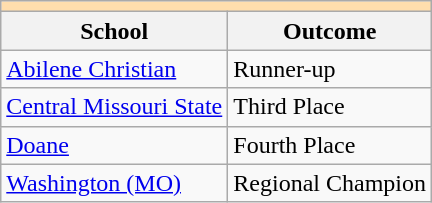<table class="wikitable" style="float:left; margin-right:1em;">
<tr>
<th colspan="3" style="background:#ffdead;"></th>
</tr>
<tr>
<th>School</th>
<th>Outcome</th>
</tr>
<tr>
<td><a href='#'>Abilene Christian</a></td>
<td>Runner-up</td>
</tr>
<tr>
<td><a href='#'>Central Missouri State</a></td>
<td>Third Place</td>
</tr>
<tr>
<td><a href='#'>Doane</a></td>
<td>Fourth Place</td>
</tr>
<tr>
<td><a href='#'>Washington (MO)</a></td>
<td>Regional Champion</td>
</tr>
</table>
